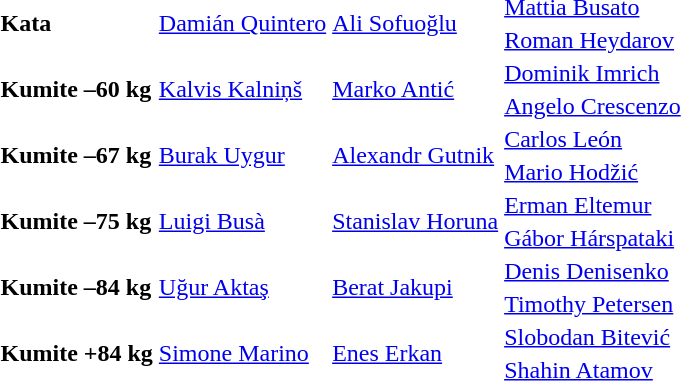<table>
<tr>
<td rowspan=2><strong>Kata</strong></td>
<td rowspan=2> <a href='#'>Damián Quintero</a></td>
<td rowspan=2> <a href='#'>Ali Sofuoğlu</a></td>
<td> <a href='#'>Mattia Busato</a></td>
</tr>
<tr>
<td> <a href='#'>Roman Heydarov</a></td>
</tr>
<tr>
<td rowspan=2><strong>Kumite –60 kg</strong></td>
<td rowspan=2> <a href='#'>Kalvis Kalniņš</a></td>
<td rowspan=2> <a href='#'>Marko Antić</a></td>
<td> <a href='#'>Dominik Imrich</a></td>
</tr>
<tr>
<td> <a href='#'>Angelo Crescenzo</a></td>
</tr>
<tr>
<td rowspan=2><strong>Kumite –67 kg</strong></td>
<td rowspan=2> <a href='#'>Burak Uygur</a></td>
<td rowspan=2> <a href='#'>Alexandr Gutnik</a></td>
<td> <a href='#'>Carlos León</a></td>
</tr>
<tr>
<td> <a href='#'>Mario Hodžić</a></td>
</tr>
<tr>
<td rowspan=2><strong>Kumite –75 kg</strong></td>
<td rowspan=2> <a href='#'>Luigi Busà</a></td>
<td rowspan=2> <a href='#'>Stanislav Horuna</a></td>
<td> <a href='#'>Erman Eltemur</a></td>
</tr>
<tr>
<td> <a href='#'>Gábor Hárspataki</a></td>
</tr>
<tr>
<td rowspan=2><strong>Kumite –84 kg</strong></td>
<td rowspan=2> <a href='#'>Uğur Aktaş</a></td>
<td rowspan=2> <a href='#'>Berat Jakupi</a></td>
<td> <a href='#'>Denis Denisenko</a></td>
</tr>
<tr>
<td> <a href='#'>Timothy Petersen</a></td>
</tr>
<tr>
<td rowspan=2><strong>Kumite +84 kg</strong></td>
<td rowspan=2> <a href='#'>Simone Marino</a></td>
<td rowspan=2> <a href='#'>Enes Erkan</a></td>
<td> <a href='#'>Slobodan Bitević</a></td>
</tr>
<tr>
<td> <a href='#'>Shahin Atamov</a></td>
</tr>
</table>
